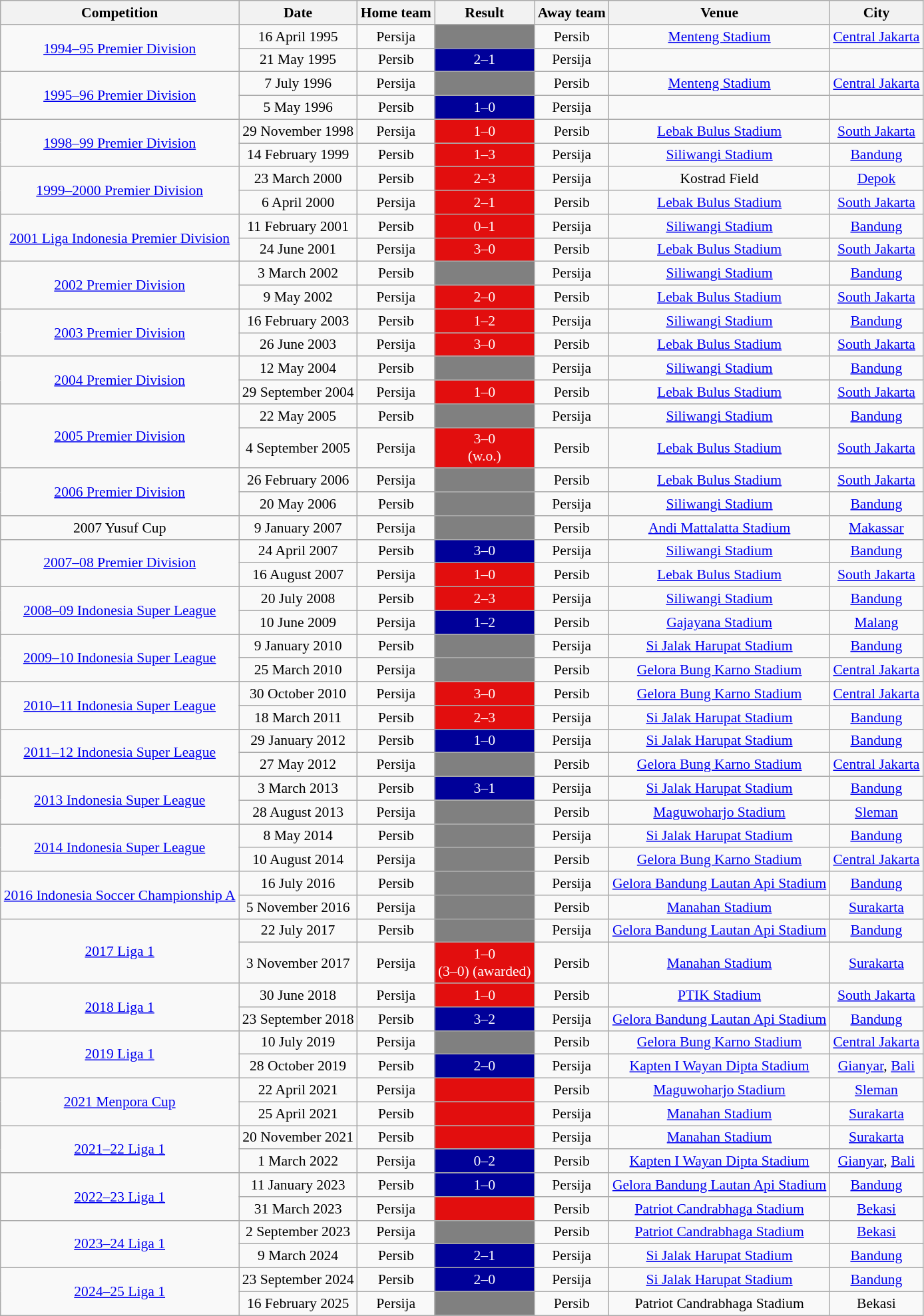<table class="wikitable" style="text-align: center; font-size: 90%">
<tr>
<th>Competition</th>
<th>Date</th>
<th>Home team</th>
<th>Result</th>
<th>Away team</th>
<th>Venue</th>
<th>City</th>
</tr>
<tr>
<td rowspan=2><a href='#'>1994–95 Premier Division</a></td>
<td>16 April 1995</td>
<td>Persija</td>
<td style="background:#808080"></td>
<td>Persib</td>
<td><a href='#'>Menteng Stadium</a></td>
<td><a href='#'>Central Jakarta</a></td>
</tr>
<tr>
<td>21 May 1995</td>
<td>Persib</td>
<td style="text-align:center; color:#fff; background:#009;">2–1</td>
<td>Persija</td>
<td></td>
<td></td>
</tr>
<tr>
<td rowspan=2><a href='#'>1995–96 Premier Division</a></td>
<td>7 July 1996</td>
<td>Persija</td>
<td style="background:#808080"></td>
<td>Persib</td>
<td><a href='#'>Menteng Stadium</a></td>
<td><a href='#'>Central Jakarta</a></td>
</tr>
<tr>
<td>5 May 1996</td>
<td>Persib</td>
<td style="text-align:center; color:#fff; background:#009;">1–0</td>
<td>Persija</td>
<td></td>
<td></td>
</tr>
<tr>
<td rowspan=2><a href='#'>1998–99 Premier Division</a></td>
<td>29 November 1998</td>
<td>Persija</td>
<td style="text-align:center; color:#fff; background:#e20e0e;">1–0</td>
<td>Persib</td>
<td><a href='#'>Lebak Bulus Stadium</a></td>
<td><a href='#'>South Jakarta</a></td>
</tr>
<tr>
<td>14 February 1999</td>
<td>Persib</td>
<td style="text-align:center; color:#fff; background:#e20e0e;">1–3</td>
<td>Persija</td>
<td><a href='#'>Siliwangi Stadium</a></td>
<td><a href='#'>Bandung</a></td>
</tr>
<tr>
<td rowspan=2><a href='#'>1999–2000 Premier Division</a></td>
<td>23 March 2000</td>
<td>Persib</td>
<td style="text-align:center; color:#fff; background:#e20e0e;">2–3</td>
<td>Persija</td>
<td>Kostrad Field</td>
<td><a href='#'>Depok</a></td>
</tr>
<tr>
<td>6 April 2000</td>
<td>Persija</td>
<td style="text-align:center; color:#fff; background:#e20e0e;">2–1</td>
<td>Persib</td>
<td><a href='#'>Lebak Bulus Stadium</a></td>
<td><a href='#'>South Jakarta</a></td>
</tr>
<tr>
<td rowspan=2><a href='#'>2001 Liga Indonesia Premier Division</a></td>
<td>11 February 2001</td>
<td>Persib</td>
<td style="text-align:center; color:#fff; background:#e20e0e;">0–1</td>
<td>Persija</td>
<td><a href='#'>Siliwangi Stadium</a></td>
<td><a href='#'>Bandung</a></td>
</tr>
<tr>
<td>24 June 2001</td>
<td>Persija</td>
<td style="text-align:center; color:#fff; background:#e20e0e;">3–0</td>
<td>Persib</td>
<td><a href='#'>Lebak Bulus Stadium</a></td>
<td><a href='#'>South Jakarta</a></td>
</tr>
<tr>
<td rowspan=2><a href='#'>2002 Premier Division</a></td>
<td>3 March 2002</td>
<td>Persib</td>
<td style="background:#808080"></td>
<td>Persija</td>
<td><a href='#'>Siliwangi Stadium</a></td>
<td><a href='#'>Bandung</a></td>
</tr>
<tr>
<td>9 May 2002</td>
<td>Persija</td>
<td style="text-align:center; color:#fff; background:#e20e0e;">2–0</td>
<td>Persib</td>
<td><a href='#'>Lebak Bulus Stadium</a></td>
<td><a href='#'>South Jakarta</a></td>
</tr>
<tr>
<td rowspan=2><a href='#'>2003 Premier Division</a></td>
<td>16 February 2003</td>
<td>Persib</td>
<td style="text-align:center; color:#fff; background:#e20e0e;">1–2</td>
<td>Persija</td>
<td><a href='#'>Siliwangi Stadium</a></td>
<td><a href='#'>Bandung</a></td>
</tr>
<tr>
<td>26 June 2003</td>
<td>Persija</td>
<td style="text-align:center; color:#fff; background:#e20e0e;">3–0</td>
<td>Persib</td>
<td><a href='#'>Lebak Bulus Stadium</a></td>
<td><a href='#'>South Jakarta</a></td>
</tr>
<tr>
<td rowspan=2><a href='#'>2004 Premier Division</a></td>
<td>12 May 2004</td>
<td>Persib</td>
<td style="background:#808080"></td>
<td>Persija</td>
<td><a href='#'>Siliwangi Stadium</a></td>
<td><a href='#'>Bandung</a></td>
</tr>
<tr>
<td>29 September 2004</td>
<td>Persija</td>
<td style="text-align:center; color:#fff; background:#e20e0e;">1–0</td>
<td>Persib</td>
<td><a href='#'>Lebak Bulus Stadium</a></td>
<td><a href='#'>South Jakarta</a></td>
</tr>
<tr>
<td rowspan=2><a href='#'>2005 Premier Division</a></td>
<td>22 May 2005</td>
<td>Persib</td>
<td style="background:#808080"></td>
<td>Persija</td>
<td><a href='#'>Siliwangi Stadium</a></td>
<td><a href='#'>Bandung</a></td>
</tr>
<tr>
<td>4 September 2005</td>
<td>Persija</td>
<td style="text-align:center; color:#fff; background:#e20e0e;">3–0<br>(w.o.)</td>
<td>Persib</td>
<td><a href='#'>Lebak Bulus Stadium</a></td>
<td><a href='#'>South Jakarta</a></td>
</tr>
<tr>
<td rowspan=2><a href='#'>2006 Premier Division</a></td>
<td>26 February 2006</td>
<td>Persija</td>
<td style="background:#808080"></td>
<td>Persib</td>
<td><a href='#'>Lebak Bulus Stadium</a></td>
<td><a href='#'>South Jakarta</a></td>
</tr>
<tr>
<td>20 May 2006</td>
<td>Persib</td>
<td style="background:#808080"></td>
<td>Persija</td>
<td><a href='#'>Siliwangi Stadium</a></td>
<td><a href='#'>Bandung</a></td>
</tr>
<tr>
<td>2007 Yusuf Cup</td>
<td>9 January 2007</td>
<td>Persija</td>
<td style="background:#808080"></td>
<td>Persib</td>
<td><a href='#'>Andi Mattalatta Stadium</a></td>
<td><a href='#'>Makassar</a></td>
</tr>
<tr>
<td rowspan=2><a href='#'>2007–08 Premier Division</a></td>
<td>24 April 2007</td>
<td>Persib</td>
<td style="text-align:center; color:#fff; background:#009;">3–0</td>
<td>Persija</td>
<td><a href='#'>Siliwangi Stadium</a></td>
<td><a href='#'>Bandung</a></td>
</tr>
<tr>
<td>16 August 2007</td>
<td>Persija</td>
<td style="text-align:center; color:#fff; background:#e20e0e;">1–0</td>
<td>Persib</td>
<td><a href='#'>Lebak Bulus Stadium</a></td>
<td><a href='#'>South Jakarta</a></td>
</tr>
<tr>
<td rowspan=2><a href='#'>2008–09 Indonesia Super League</a></td>
<td>20 July 2008</td>
<td>Persib</td>
<td style="text-align:center; color:#fff; background:#e20e0e;">2–3</td>
<td>Persija</td>
<td><a href='#'>Siliwangi Stadium</a></td>
<td><a href='#'>Bandung</a></td>
</tr>
<tr>
<td>10 June 2009</td>
<td>Persija</td>
<td style="text-align:center; color:#fff; background:#009;">1–2</td>
<td>Persib</td>
<td><a href='#'>Gajayana Stadium</a></td>
<td><a href='#'>Malang</a></td>
</tr>
<tr>
<td rowspan=2><a href='#'>2009–10 Indonesia Super League</a></td>
<td>9 January 2010</td>
<td>Persib</td>
<td style="background:#808080"></td>
<td>Persija</td>
<td><a href='#'>Si Jalak Harupat Stadium</a></td>
<td><a href='#'>Bandung</a></td>
</tr>
<tr>
<td>25 March 2010</td>
<td>Persija</td>
<td style="background:#808080"></td>
<td>Persib</td>
<td><a href='#'>Gelora Bung Karno Stadium</a></td>
<td><a href='#'>Central Jakarta</a></td>
</tr>
<tr>
<td rowspan=2><a href='#'>2010–11 Indonesia Super League</a></td>
<td>30 October 2010</td>
<td>Persija</td>
<td style="text-align:center; color:#fff; background:#e20e0e;">3–0</td>
<td>Persib</td>
<td><a href='#'>Gelora Bung Karno Stadium</a></td>
<td><a href='#'>Central Jakarta</a></td>
</tr>
<tr>
<td>18 March 2011</td>
<td>Persib</td>
<td style="text-align:center; color:#fff; background:#e20e0e;">2–3</td>
<td>Persija</td>
<td><a href='#'>Si Jalak Harupat Stadium</a></td>
<td><a href='#'>Bandung</a></td>
</tr>
<tr>
<td rowspan=2><a href='#'>2011–12 Indonesia Super League</a></td>
<td>29 January 2012</td>
<td>Persib</td>
<td style="text-align:center; color:#fff; background:#009;">1–0</td>
<td>Persija</td>
<td><a href='#'>Si Jalak Harupat Stadium</a></td>
<td><a href='#'>Bandung</a></td>
</tr>
<tr>
<td>27 May 2012</td>
<td>Persija</td>
<td style="background:#808080"></td>
<td>Persib</td>
<td><a href='#'>Gelora Bung Karno Stadium</a></td>
<td><a href='#'>Central Jakarta</a></td>
</tr>
<tr>
<td rowspan=2><a href='#'>2013 Indonesia Super League</a></td>
<td>3 March 2013</td>
<td>Persib</td>
<td style="text-align:center; color:#fff; background:#009;">3–1</td>
<td>Persija</td>
<td><a href='#'>Si Jalak Harupat Stadium</a></td>
<td><a href='#'>Bandung</a></td>
</tr>
<tr>
<td>28 August 2013</td>
<td>Persija</td>
<td style="background:#808080"></td>
<td>Persib</td>
<td><a href='#'>Maguwoharjo Stadium</a></td>
<td><a href='#'>Sleman</a></td>
</tr>
<tr>
<td rowspan=2><a href='#'>2014 Indonesia Super League</a></td>
<td>8 May 2014</td>
<td>Persib</td>
<td style="background:#808080"></td>
<td>Persija</td>
<td><a href='#'>Si Jalak Harupat Stadium</a></td>
<td><a href='#'>Bandung</a></td>
</tr>
<tr>
<td>10 August 2014</td>
<td>Persija</td>
<td style="background:#808080"></td>
<td>Persib</td>
<td><a href='#'>Gelora Bung Karno Stadium</a></td>
<td><a href='#'>Central Jakarta</a></td>
</tr>
<tr>
<td rowspan=2><a href='#'>2016 Indonesia Soccer Championship A</a></td>
<td>16 July 2016</td>
<td>Persib</td>
<td style="background:#808080"></td>
<td>Persija</td>
<td><a href='#'>Gelora Bandung Lautan Api Stadium</a></td>
<td><a href='#'>Bandung</a></td>
</tr>
<tr>
<td>5 November 2016</td>
<td>Persija</td>
<td style="background:#808080"></td>
<td>Persib</td>
<td><a href='#'>Manahan Stadium</a></td>
<td><a href='#'>Surakarta</a></td>
</tr>
<tr>
<td rowspan=2><a href='#'>2017 Liga 1</a></td>
<td>22 July 2017</td>
<td>Persib</td>
<td style="background:#808080"></td>
<td>Persija</td>
<td><a href='#'>Gelora Bandung Lautan Api Stadium</a></td>
<td><a href='#'>Bandung</a></td>
</tr>
<tr>
<td>3 November 2017</td>
<td>Persija</td>
<td style="text-align:center; color:#fff; background:#e20e0e;">1–0<br>(3–0) (awarded)</td>
<td>Persib</td>
<td><a href='#'>Manahan Stadium</a></td>
<td><a href='#'>Surakarta</a></td>
</tr>
<tr>
<td rowspan=2><a href='#'>2018 Liga 1</a></td>
<td>30 June 2018</td>
<td>Persija</td>
<td style="text-align:center; color:#fff; background:#e20e0e;">1–0</td>
<td>Persib</td>
<td><a href='#'>PTIK Stadium</a></td>
<td><a href='#'>South Jakarta</a></td>
</tr>
<tr>
<td>23 September 2018</td>
<td>Persib</td>
<td style="text-align:center;color:#fff; background:#009;">3–2</td>
<td>Persija</td>
<td><a href='#'>Gelora Bandung Lautan Api Stadium</a></td>
<td><a href='#'>Bandung</a></td>
</tr>
<tr>
<td rowspan=2><a href='#'>2019 Liga 1</a></td>
<td>10 July 2019</td>
<td>Persija</td>
<td style="background:#808080"></td>
<td>Persib</td>
<td><a href='#'>Gelora Bung Karno Stadium</a></td>
<td><a href='#'>Central Jakarta</a></td>
</tr>
<tr>
<td>28 October 2019</td>
<td>Persib</td>
<td style="text-align:center;color:#fff; background:#009;">2–0</td>
<td>Persija</td>
<td><a href='#'>Kapten I Wayan Dipta Stadium</a></td>
<td><a href='#'>Gianyar</a>, <a href='#'>Bali</a></td>
</tr>
<tr>
<td rowspan=2><a href='#'>2021 Menpora Cup</a></td>
<td>22 April 2021</td>
<td>Persija</td>
<td style="text-align:center; color:#fff; background:#e20e0e;"></td>
<td>Persib</td>
<td><a href='#'>Maguwoharjo Stadium</a></td>
<td><a href='#'>Sleman</a></td>
</tr>
<tr>
<td>25 April 2021</td>
<td>Persib</td>
<td style="text-align:center; color:#fff; background:#e20e0e;"></td>
<td>Persija</td>
<td><a href='#'>Manahan Stadium</a></td>
<td><a href='#'>Surakarta</a></td>
</tr>
<tr>
<td rowspan=2><a href='#'>2021–22 Liga 1</a></td>
<td>20 November 2021</td>
<td>Persib</td>
<td style="text-align:center; color:#fff; background:#e20e0e;"></td>
<td>Persija</td>
<td><a href='#'>Manahan Stadium</a></td>
<td><a href='#'>Surakarta</a></td>
</tr>
<tr>
<td>1 March 2022</td>
<td>Persija</td>
<td style="text-align:center;color:#fff; background:#009;">0–2</td>
<td>Persib</td>
<td><a href='#'>Kapten I Wayan Dipta Stadium</a></td>
<td><a href='#'>Gianyar</a>, <a href='#'>Bali</a></td>
</tr>
<tr>
<td rowspan=2><a href='#'>2022–23 Liga 1</a></td>
<td>11 January 2023</td>
<td>Persib</td>
<td style="text-align:center;color:#fff; background:#009;">1–0</td>
<td>Persija</td>
<td><a href='#'>Gelora Bandung Lautan Api Stadium</a></td>
<td><a href='#'>Bandung</a></td>
</tr>
<tr>
<td>31 March 2023</td>
<td>Persija</td>
<td style="text-align:center; color:#fff; background:#e20e0e;"></td>
<td>Persib</td>
<td><a href='#'>Patriot Candrabhaga Stadium</a></td>
<td><a href='#'>Bekasi</a></td>
</tr>
<tr>
<td rowspan="2"><a href='#'>2023–24 Liga 1</a></td>
<td>2 September 2023</td>
<td>Persija</td>
<td style="background:#808080"></td>
<td>Persib</td>
<td><a href='#'>Patriot Candrabhaga Stadium</a></td>
<td><a href='#'>Bekasi</a></td>
</tr>
<tr>
<td>9 March 2024</td>
<td>Persib</td>
<td style="text-align:center;color:#fff; background:#009;">2–1</td>
<td>Persija</td>
<td><a href='#'>Si Jalak Harupat Stadium</a></td>
<td><a href='#'>Bandung</a></td>
</tr>
<tr>
<td rowspan="2"><a href='#'>2024–25 Liga 1</a></td>
<td>23 September 2024</td>
<td>Persib</td>
<td style="text-align:center;color:#fff; background:#009;">2–0</td>
<td>Persija</td>
<td><a href='#'>Si Jalak Harupat Stadium</a></td>
<td><a href='#'>Bandung</a></td>
</tr>
<tr>
<td>16 February 2025</td>
<td>Persija</td>
<td style="background:#808080"></td>
<td>Persib</td>
<td>Patriot Candrabhaga Stadium</td>
<td>Bekasi</td>
</tr>
</table>
